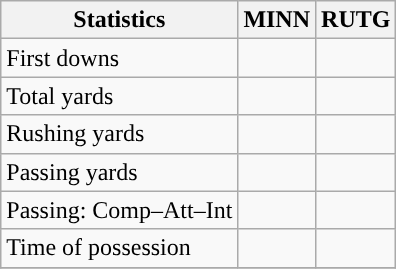<table class="wikitable" style="float: left;">
<tr>
<th>Statistics</th>
<th>MINN</th>
<th>RUTG</th>
</tr>
<tr>
<td>First downs</td>
<td></td>
<td></td>
</tr>
<tr>
<td>Total yards</td>
<td></td>
<td></td>
</tr>
<tr>
<td>Rushing yards</td>
<td></td>
<td></td>
</tr>
<tr>
<td>Passing yards</td>
<td></td>
<td></td>
</tr>
<tr>
<td>Passing: Comp–Att–Int</td>
<td></td>
<td></td>
</tr>
<tr>
<td>Time of possession</td>
<td></td>
<td></td>
</tr>
<tr>
</tr>
</table>
